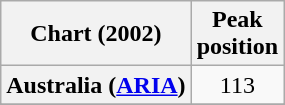<table class="wikitable plainrowheaders sortable" style="text-align:center">
<tr>
<th scope="col">Chart (2002)</th>
<th scope="col">Peak<br>position</th>
</tr>
<tr>
<th scope="row">Australia (<a href='#'>ARIA</a>)</th>
<td>113</td>
</tr>
<tr>
</tr>
<tr>
</tr>
<tr>
</tr>
<tr>
</tr>
<tr>
</tr>
<tr>
</tr>
<tr>
</tr>
</table>
